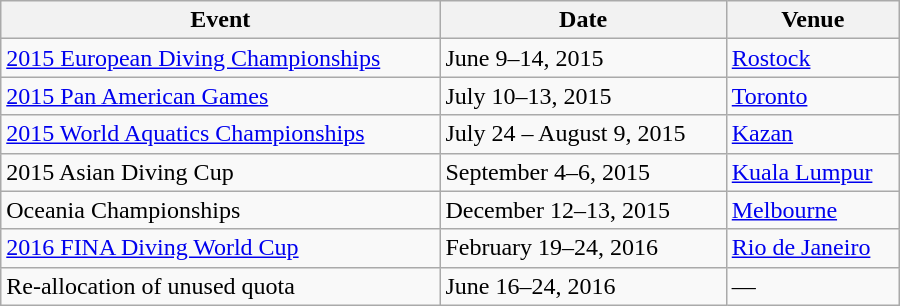<table class="wikitable" width=600>
<tr>
<th>Event</th>
<th>Date</th>
<th>Venue</th>
</tr>
<tr>
<td><a href='#'>2015 European Diving Championships</a></td>
<td>June 9–14, 2015</td>
<td> <a href='#'>Rostock</a></td>
</tr>
<tr>
<td><a href='#'>2015 Pan American Games</a></td>
<td>July 10–13, 2015</td>
<td> <a href='#'>Toronto</a></td>
</tr>
<tr>
<td><a href='#'>2015 World Aquatics Championships</a></td>
<td>July 24 – August 9, 2015</td>
<td> <a href='#'>Kazan</a></td>
</tr>
<tr>
<td>2015 Asian Diving Cup</td>
<td>September 4–6, 2015</td>
<td> <a href='#'>Kuala Lumpur</a></td>
</tr>
<tr>
<td>Oceania Championships</td>
<td>December 12–13, 2015</td>
<td> <a href='#'>Melbourne</a></td>
</tr>
<tr>
<td><a href='#'>2016 FINA Diving World Cup</a></td>
<td>February 19–24, 2016</td>
<td> <a href='#'>Rio de Janeiro</a></td>
</tr>
<tr>
<td>Re-allocation of unused quota</td>
<td>June 16–24, 2016</td>
<td>—</td>
</tr>
</table>
